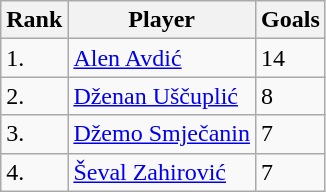<table class="wikitable">
<tr>
<th>Rank</th>
<th>Player</th>
<th>Goals</th>
</tr>
<tr>
<td>1.</td>
<td> <a href='#'>Alen Avdić</a></td>
<td>14</td>
</tr>
<tr>
<td>2.</td>
<td> <a href='#'>Dženan Uščuplić</a></td>
<td>8</td>
</tr>
<tr>
<td>3.</td>
<td> <a href='#'>Džemo Smječanin</a></td>
<td>7</td>
</tr>
<tr>
<td>4.</td>
<td> <a href='#'>Ševal Zahirović</a></td>
<td>7</td>
</tr>
</table>
